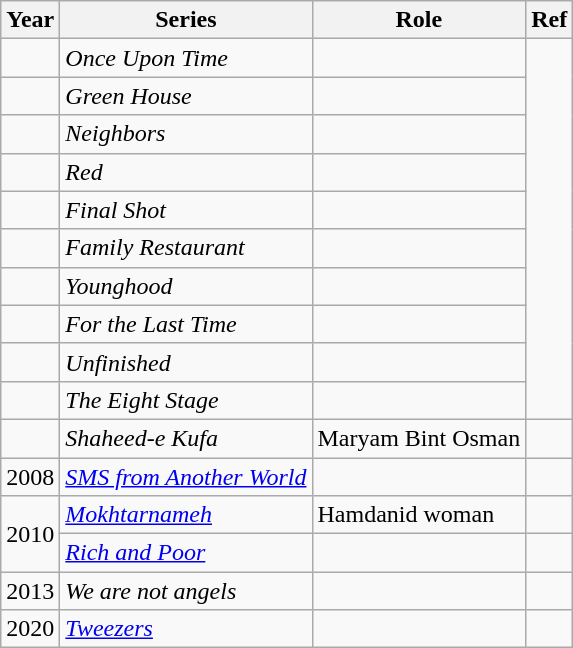<table class="wikitable">
<tr>
<th>Year</th>
<th>Series</th>
<th>Role</th>
<th>Ref</th>
</tr>
<tr>
<td></td>
<td><em>Once Upon Time</em></td>
<td></td>
<td rowspan="10"></td>
</tr>
<tr>
<td></td>
<td><em>Green House</em></td>
<td></td>
</tr>
<tr>
<td></td>
<td><em>Neighbors</em></td>
<td></td>
</tr>
<tr>
<td></td>
<td><em>Red</em></td>
<td></td>
</tr>
<tr>
<td></td>
<td><em>Final Shot</em></td>
<td></td>
</tr>
<tr>
<td></td>
<td><em>Family Restaurant</em></td>
<td></td>
</tr>
<tr>
<td></td>
<td><em>Younghood</em></td>
<td></td>
</tr>
<tr>
<td></td>
<td><em>For the Last Time</em></td>
<td></td>
</tr>
<tr>
<td></td>
<td><em>Unfinished</em></td>
<td></td>
</tr>
<tr>
<td></td>
<td><em>The Eight Stage</em></td>
<td></td>
</tr>
<tr>
<td></td>
<td><em>Shaheed-e Kufa</em></td>
<td>Maryam Bint Osman</td>
<td></td>
</tr>
<tr>
<td>2008</td>
<td><em><a href='#'>SMS from Another World</a></em></td>
<td></td>
<td></td>
</tr>
<tr>
<td rowspan="2">2010</td>
<td><em><a href='#'>Mokhtarnameh</a></em></td>
<td>Hamdanid woman</td>
<td></td>
</tr>
<tr>
<td><em><a href='#'>Rich and Poor</a></em></td>
<td></td>
<td></td>
</tr>
<tr>
<td>2013</td>
<td><em>We are not angels</em></td>
<td></td>
<td></td>
</tr>
<tr>
<td>2020</td>
<td><a href='#'><em>Tweezers</em></a></td>
<td></td>
<td></td>
</tr>
</table>
